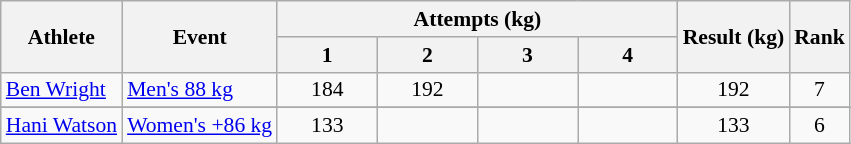<table class=wikitable style="font-size:90%">
<tr>
<th rowspan=2>Athlete</th>
<th rowspan=2>Event</th>
<th colspan=4>Attempts (kg)</th>
<th rowspan=2>Result (kg)</th>
<th rowspan=2>Rank</th>
</tr>
<tr>
<th width="60">1</th>
<th width="60">2</th>
<th width="60">3</th>
<th width="60">4</th>
</tr>
<tr align=center>
<td align=left><a href='#'>Ben Wright</a></td>
<td align=left><a href='#'>Men's 88 kg</a></td>
<td>184</td>
<td>192</td>
<td></td>
<td></td>
<td>192</td>
<td>7</td>
</tr>
<tr>
</tr>
<tr align=center>
<td align=left><a href='#'>Hani Watson</a></td>
<td align=left><a href='#'>Women's +86 kg</a></td>
<td>133</td>
<td></td>
<td></td>
<td></td>
<td>133</td>
<td>6</td>
</tr>
</table>
